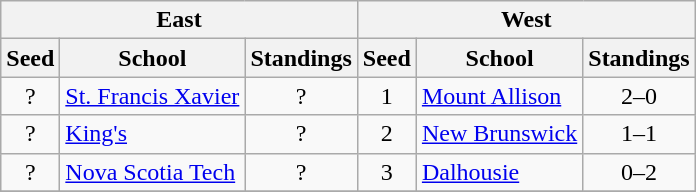<table class="wikitable">
<tr>
<th colspan=3>East</th>
<th colspan=3>West</th>
</tr>
<tr>
<th>Seed</th>
<th>School</th>
<th>Standings</th>
<th>Seed</th>
<th>School</th>
<th>Standings</th>
</tr>
<tr>
<td align=center>?</td>
<td><a href='#'>St. Francis Xavier</a></td>
<td align=center>?</td>
<td align=center>1</td>
<td><a href='#'>Mount Allison</a></td>
<td align=center>2–0</td>
</tr>
<tr>
<td align=center>?</td>
<td><a href='#'>King's</a></td>
<td align=center>?</td>
<td align=center>2</td>
<td><a href='#'>New Brunswick</a></td>
<td align=center>1–1</td>
</tr>
<tr>
<td align=center>?</td>
<td><a href='#'>Nova Scotia Tech</a></td>
<td align=center>?</td>
<td align=center>3</td>
<td><a href='#'>Dalhousie</a></td>
<td align=center>0–2</td>
</tr>
<tr>
</tr>
</table>
